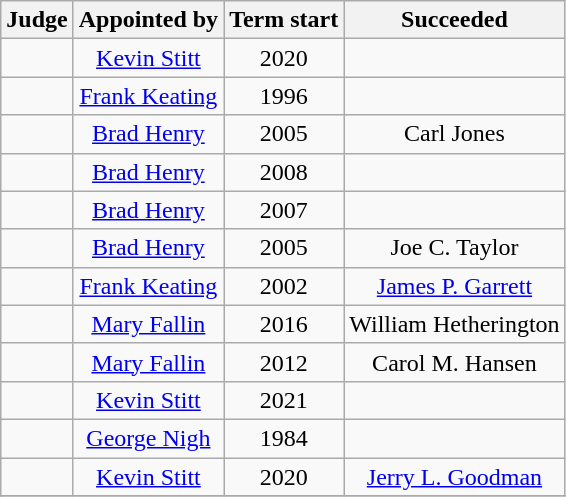<table class="wikitable sortable" style="text-align:center">
<tr>
<th>Judge</th>
<th>Appointed by</th>
<th>Term start</th>
<th>Succeeded</th>
</tr>
<tr>
<td></td>
<td><a href='#'>Kevin Stitt</a></td>
<td>2020</td>
<td></td>
</tr>
<tr>
<td></td>
<td><a href='#'>Frank Keating</a></td>
<td>1996</td>
<td></td>
</tr>
<tr>
<td></td>
<td><a href='#'>Brad Henry</a></td>
<td>2005</td>
<td>Carl Jones</td>
</tr>
<tr>
<td></td>
<td><a href='#'>Brad Henry</a></td>
<td>2008</td>
<td></td>
</tr>
<tr>
<td></td>
<td><a href='#'>Brad Henry</a></td>
<td>2007</td>
<td></td>
</tr>
<tr>
<td></td>
<td><a href='#'>Brad Henry</a></td>
<td>2005</td>
<td>Joe C. Taylor</td>
</tr>
<tr>
<td></td>
<td><a href='#'>Frank Keating</a></td>
<td>2002</td>
<td><a href='#'>James P. Garrett</a></td>
</tr>
<tr>
<td></td>
<td><a href='#'>Mary Fallin</a></td>
<td>2016</td>
<td>William Hetherington</td>
</tr>
<tr>
<td></td>
<td><a href='#'>Mary Fallin</a></td>
<td>2012</td>
<td>Carol M. Hansen</td>
</tr>
<tr>
<td></td>
<td><a href='#'>Kevin Stitt</a></td>
<td>2021</td>
<td></td>
</tr>
<tr>
<td></td>
<td><a href='#'>George Nigh</a></td>
<td>1984</td>
<td></td>
</tr>
<tr>
<td></td>
<td><a href='#'>Kevin Stitt</a></td>
<td>2020</td>
<td><a href='#'>Jerry L. Goodman</a></td>
</tr>
<tr>
</tr>
</table>
